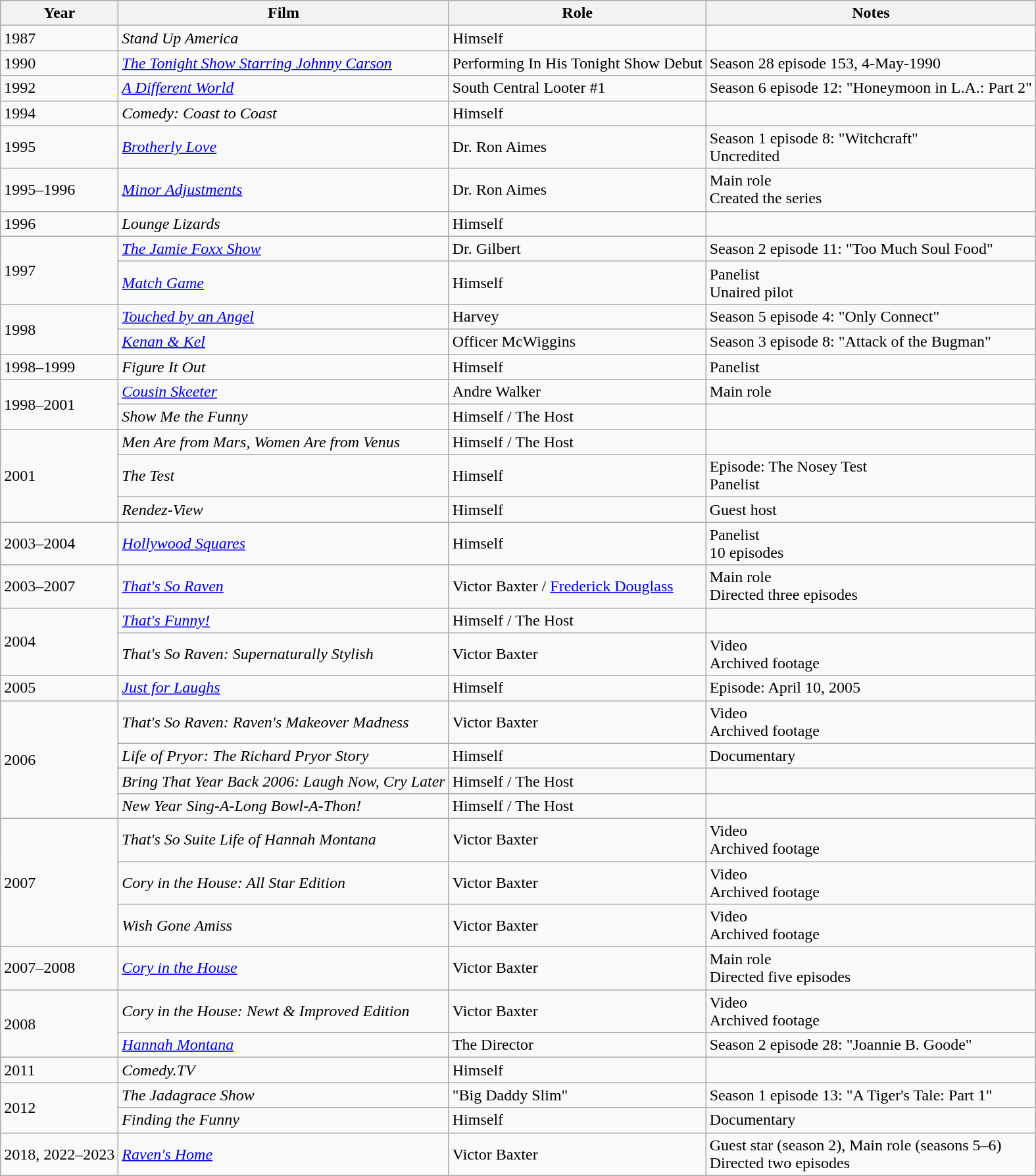<table class="wikitable">
<tr>
<th>Year</th>
<th>Film</th>
<th>Role</th>
<th>Notes</th>
</tr>
<tr>
<td>1987</td>
<td><em>Stand Up America</em></td>
<td>Himself</td>
<td></td>
</tr>
<tr>
<td>1990</td>
<td><em><a href='#'>The Tonight Show Starring Johnny Carson</a></em></td>
<td>Performing In His Tonight Show Debut</td>
<td>Season 28 episode 153, 4-May-1990</td>
</tr>
<tr>
<td>1992</td>
<td><em><a href='#'>A Different World</a></em></td>
<td>South Central Looter #1</td>
<td>Season 6 episode 12: "Honeymoon in L.A.: Part 2"</td>
</tr>
<tr>
<td>1994</td>
<td><em>Comedy: Coast to Coast</em></td>
<td>Himself</td>
<td></td>
</tr>
<tr>
<td>1995</td>
<td><em><a href='#'>Brotherly Love</a></em></td>
<td>Dr. Ron Aimes</td>
<td>Season 1 episode 8: "Witchcraft"<br> Uncredited</td>
</tr>
<tr>
<td>1995–1996</td>
<td><em><a href='#'>Minor Adjustments</a></em></td>
<td>Dr. Ron Aimes</td>
<td>Main role<br> Created the series</td>
</tr>
<tr>
<td>1996</td>
<td><em>Lounge Lizards</em></td>
<td>Himself</td>
<td></td>
</tr>
<tr>
<td rowspan=2>1997</td>
<td><em><a href='#'>The Jamie Foxx Show</a></em></td>
<td>Dr. Gilbert</td>
<td>Season 2 episode 11: "Too Much Soul Food"</td>
</tr>
<tr>
<td><em><a href='#'>Match Game</a></em></td>
<td>Himself</td>
<td>Panelist<br> Unaired pilot</td>
</tr>
<tr>
<td rowspan=2>1998</td>
<td><em><a href='#'>Touched by an Angel</a></em></td>
<td>Harvey</td>
<td>Season 5 episode 4: "Only Connect"</td>
</tr>
<tr>
<td><em><a href='#'>Kenan & Kel</a></em></td>
<td>Officer McWiggins</td>
<td>Season 3 episode 8: "Attack of the Bugman"</td>
</tr>
<tr>
<td>1998–1999</td>
<td><em>Figure It Out</em></td>
<td>Himself</td>
<td>Panelist</td>
</tr>
<tr>
<td rowspan=2>1998–2001</td>
<td><em><a href='#'>Cousin Skeeter</a></em></td>
<td>Andre Walker</td>
<td>Main role</td>
</tr>
<tr>
<td><em>Show Me the Funny</em></td>
<td>Himself / The Host</td>
<td></td>
</tr>
<tr>
<td rowspan=3>2001</td>
<td><em>Men Are from Mars, Women Are from Venus</em></td>
<td>Himself / The Host</td>
<td></td>
</tr>
<tr>
<td><em>The Test</em></td>
<td>Himself</td>
<td>Episode: The Nosey Test<br> Panelist</td>
</tr>
<tr>
<td><em>Rendez-View</em></td>
<td>Himself</td>
<td>Guest host</td>
</tr>
<tr>
<td>2003–2004</td>
<td><em><a href='#'>Hollywood Squares</a></em></td>
<td>Himself</td>
<td>Panelist<br> 10 episodes</td>
</tr>
<tr>
<td>2003–2007</td>
<td><em><a href='#'>That's So Raven</a></em></td>
<td>Victor Baxter / <a href='#'>Frederick Douglass</a></td>
<td>Main role<br> Directed three episodes</td>
</tr>
<tr>
<td rowspan=2>2004</td>
<td><em><a href='#'>That's Funny!</a></em></td>
<td>Himself / The Host</td>
<td></td>
</tr>
<tr>
<td><em>That's So Raven: Supernaturally Stylish</em></td>
<td>Victor Baxter</td>
<td>Video<br> Archived footage</td>
</tr>
<tr>
<td>2005</td>
<td><em><a href='#'>Just for Laughs</a></em></td>
<td>Himself</td>
<td>Episode: April 10, 2005</td>
</tr>
<tr>
<td rowspan=4>2006</td>
<td><em>That's So Raven: Raven's Makeover Madness</em></td>
<td>Victor Baxter</td>
<td>Video<br> Archived footage</td>
</tr>
<tr>
<td><em>Life of Pryor: The Richard Pryor Story</em></td>
<td>Himself</td>
<td>Documentary</td>
</tr>
<tr>
<td><em>Bring That Year Back 2006: Laugh Now, Cry Later</em></td>
<td>Himself / The Host</td>
<td></td>
</tr>
<tr>
<td><em>New Year Sing-A-Long Bowl-A-Thon!</em></td>
<td>Himself / The Host</td>
<td></td>
</tr>
<tr>
<td rowspan=3>2007</td>
<td><em>That's So Suite Life of Hannah Montana</em></td>
<td>Victor Baxter</td>
<td>Video<br> Archived footage</td>
</tr>
<tr>
<td><em>Cory in the House: All Star Edition</em></td>
<td>Victor Baxter</td>
<td>Video<br> Archived footage</td>
</tr>
<tr>
<td><em>Wish Gone Amiss</em></td>
<td>Victor Baxter</td>
<td>Video<br> Archived footage</td>
</tr>
<tr>
<td>2007–2008</td>
<td><em><a href='#'>Cory in the House</a></em></td>
<td>Victor Baxter</td>
<td>Main role<br> Directed five episodes</td>
</tr>
<tr>
<td rowspan=2>2008</td>
<td><em>Cory in the House: Newt & Improved Edition</em></td>
<td>Victor Baxter</td>
<td>Video<br> Archived footage</td>
</tr>
<tr>
<td><em><a href='#'>Hannah Montana</a></em></td>
<td>The Director</td>
<td>Season 2 episode 28: "Joannie B. Goode"</td>
</tr>
<tr>
<td>2011</td>
<td><em>Comedy.TV</em></td>
<td>Himself</td>
<td></td>
</tr>
<tr>
<td rowspan=2>2012</td>
<td><em>The Jadagrace Show</em></td>
<td>"Big Daddy Slim"</td>
<td>Season 1 episode 13: "A Tiger's Tale: Part 1"</td>
</tr>
<tr>
<td><em>Finding the Funny</em></td>
<td>Himself</td>
<td>Documentary</td>
</tr>
<tr>
<td>2018, 2022–2023</td>
<td><em><a href='#'>Raven's Home</a></em></td>
<td>Victor Baxter</td>
<td>Guest star (season 2), Main role (seasons 5–6)<br> Directed two episodes</td>
</tr>
</table>
